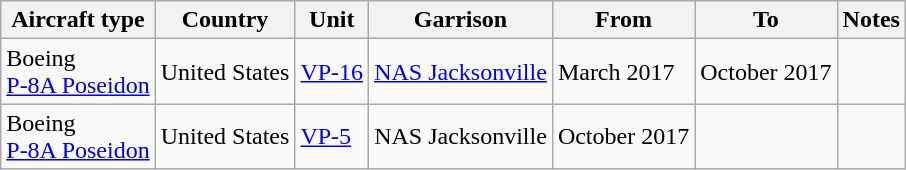<table class="wikitable">
<tr>
<th>Aircraft type</th>
<th>Country</th>
<th>Unit</th>
<th>Garrison</th>
<th>From</th>
<th>To</th>
<th>Notes</th>
</tr>
<tr>
<td>Boeing<br><a href='#'>P-8A Poseidon</a></td>
<td>United States</td>
<td><a href='#'>VP-16</a></td>
<td><a href='#'>NAS Jacksonville</a></td>
<td>March 2017</td>
<td>October 2017</td>
<td></td>
</tr>
<tr>
<td>Boeing<br><a href='#'>P-8A Poseidon</a></td>
<td>United States</td>
<td><a href='#'>VP-5</a></td>
<td>NAS Jacksonville</td>
<td>October 2017</td>
<td></td>
<td></td>
</tr>
</table>
